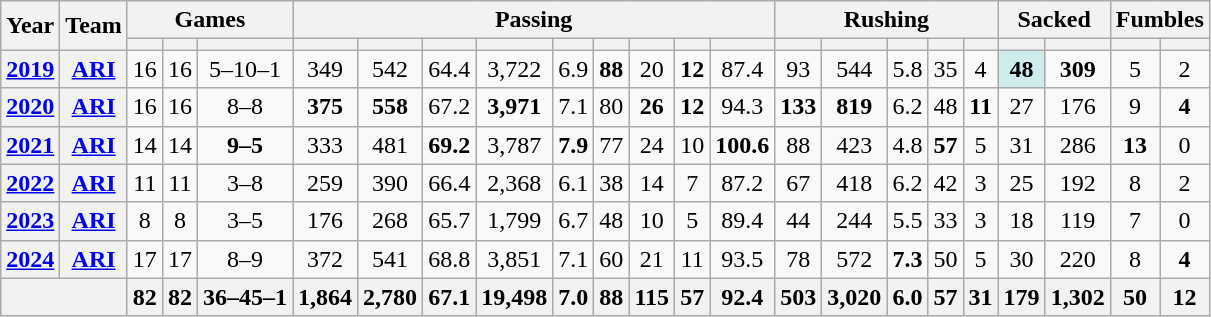<table class="wikitable" style="text-align:center;">
<tr>
<th rowspan="2">Year</th>
<th rowspan="2">Team</th>
<th colspan="3">Games</th>
<th colspan="9">Passing</th>
<th colspan="5">Rushing</th>
<th colspan="2">Sacked</th>
<th colspan="2">Fumbles</th>
</tr>
<tr>
<th></th>
<th></th>
<th></th>
<th></th>
<th></th>
<th></th>
<th></th>
<th></th>
<th></th>
<th></th>
<th></th>
<th></th>
<th></th>
<th></th>
<th></th>
<th></th>
<th></th>
<th></th>
<th></th>
<th></th>
<th></th>
</tr>
<tr>
<th><a href='#'>2019</a></th>
<th><a href='#'>ARI</a></th>
<td>16</td>
<td>16</td>
<td>5–10–1</td>
<td>349</td>
<td>542</td>
<td>64.4</td>
<td>3,722</td>
<td>6.9</td>
<td><strong>88</strong></td>
<td>20</td>
<td><strong>12</strong></td>
<td>87.4</td>
<td>93</td>
<td>544</td>
<td>5.8</td>
<td>35</td>
<td>4</td>
<td style="background:#cfecec;"><strong>48</strong></td>
<td><strong>309</strong></td>
<td>5</td>
<td>2</td>
</tr>
<tr>
<th><a href='#'>2020</a></th>
<th><a href='#'>ARI</a></th>
<td>16</td>
<td>16</td>
<td>8–8</td>
<td><strong>375</strong></td>
<td><strong>558</strong></td>
<td>67.2</td>
<td><strong>3,971</strong></td>
<td>7.1</td>
<td>80</td>
<td><strong>26</strong></td>
<td><strong>12</strong></td>
<td>94.3</td>
<td><strong>133</strong></td>
<td><strong>819</strong></td>
<td>6.2</td>
<td>48</td>
<td><strong>11</strong></td>
<td>27</td>
<td>176</td>
<td>9</td>
<td><strong>4</strong></td>
</tr>
<tr>
<th><a href='#'>2021</a></th>
<th><a href='#'>ARI</a></th>
<td>14</td>
<td>14</td>
<td><strong>9–5</strong></td>
<td>333</td>
<td>481</td>
<td><strong>69.2</strong></td>
<td>3,787</td>
<td><strong>7.9</strong></td>
<td>77</td>
<td>24</td>
<td>10</td>
<td><strong>100.6</strong></td>
<td>88</td>
<td>423</td>
<td>4.8</td>
<td><strong>57</strong></td>
<td>5</td>
<td>31</td>
<td>286</td>
<td><strong>13</strong></td>
<td>0</td>
</tr>
<tr>
<th><a href='#'>2022</a></th>
<th><a href='#'>ARI</a></th>
<td>11</td>
<td>11</td>
<td>3–8</td>
<td>259</td>
<td>390</td>
<td>66.4</td>
<td>2,368</td>
<td>6.1</td>
<td>38</td>
<td>14</td>
<td>7</td>
<td>87.2</td>
<td>67</td>
<td>418</td>
<td>6.2</td>
<td>42</td>
<td>3</td>
<td>25</td>
<td>192</td>
<td>8</td>
<td>2</td>
</tr>
<tr>
<th><a href='#'>2023</a></th>
<th><a href='#'>ARI</a></th>
<td>8</td>
<td>8</td>
<td>3–5</td>
<td>176</td>
<td>268</td>
<td>65.7</td>
<td>1,799</td>
<td>6.7</td>
<td>48</td>
<td>10</td>
<td>5</td>
<td>89.4</td>
<td>44</td>
<td>244</td>
<td>5.5</td>
<td>33</td>
<td>3</td>
<td>18</td>
<td>119</td>
<td>7</td>
<td>0</td>
</tr>
<tr>
<th><a href='#'>2024</a></th>
<th><a href='#'>ARI</a></th>
<td>17</td>
<td>17</td>
<td>8–9</td>
<td>372</td>
<td>541</td>
<td>68.8</td>
<td>3,851</td>
<td>7.1</td>
<td>60</td>
<td>21</td>
<td>11</td>
<td>93.5</td>
<td>78</td>
<td>572</td>
<td><strong>7.3</strong></td>
<td>50</td>
<td>5</td>
<td>30</td>
<td>220</td>
<td>8</td>
<td><strong>4</strong></td>
</tr>
<tr>
<th colspan="2"></th>
<th>82</th>
<th>82</th>
<th>36–45–1</th>
<th>1,864</th>
<th>2,780</th>
<th>67.1</th>
<th>19,498</th>
<th>7.0</th>
<th>88</th>
<th>115</th>
<th>57</th>
<th>92.4</th>
<th>503</th>
<th>3,020</th>
<th>6.0</th>
<th>57</th>
<th>31</th>
<th>179</th>
<th>1,302</th>
<th>50</th>
<th>12</th>
</tr>
</table>
